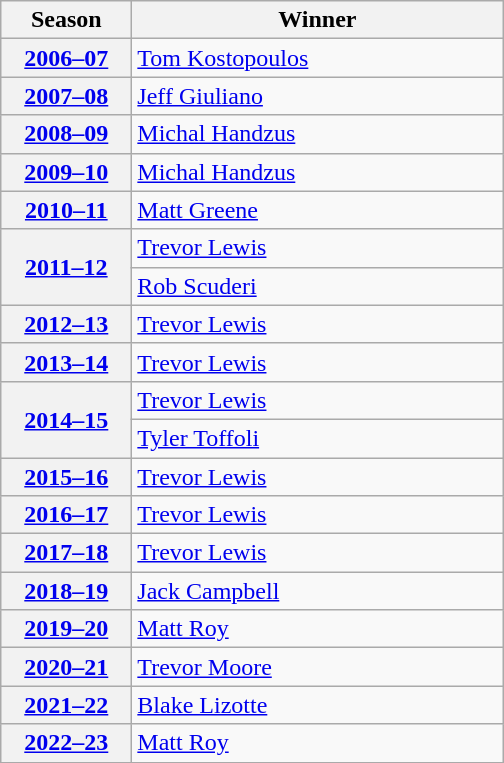<table class="wikitable">
<tr>
<th scope="col" style="width:5em">Season</th>
<th scope="col" style="width:15em">Winner</th>
</tr>
<tr>
<th scope="row"><a href='#'>2006–07</a></th>
<td><a href='#'>Tom Kostopoulos</a></td>
</tr>
<tr>
<th scope="row"><a href='#'>2007–08</a></th>
<td><a href='#'>Jeff Giuliano</a></td>
</tr>
<tr>
<th scope="row"><a href='#'>2008–09</a></th>
<td><a href='#'>Michal Handzus</a></td>
</tr>
<tr>
<th scope="row"><a href='#'>2009–10</a></th>
<td><a href='#'>Michal Handzus</a></td>
</tr>
<tr>
<th scope="row"><a href='#'>2010–11</a></th>
<td><a href='#'>Matt Greene</a></td>
</tr>
<tr>
<th scope="row" rowspan="2"><a href='#'>2011–12</a></th>
<td><a href='#'>Trevor Lewis</a></td>
</tr>
<tr>
<td><a href='#'>Rob Scuderi</a></td>
</tr>
<tr>
<th scope="row"><a href='#'>2012–13</a></th>
<td><a href='#'>Trevor Lewis</a></td>
</tr>
<tr>
<th scope="row"><a href='#'>2013–14</a></th>
<td><a href='#'>Trevor Lewis</a></td>
</tr>
<tr>
<th scope="row" rowspan="2"><a href='#'>2014–15</a></th>
<td><a href='#'>Trevor Lewis</a></td>
</tr>
<tr>
<td><a href='#'>Tyler Toffoli</a></td>
</tr>
<tr>
<th scope="row"><a href='#'>2015–16</a></th>
<td><a href='#'>Trevor Lewis</a></td>
</tr>
<tr>
<th scope="row"><a href='#'>2016–17</a></th>
<td><a href='#'>Trevor Lewis</a></td>
</tr>
<tr>
<th scope="row"><a href='#'>2017–18</a></th>
<td><a href='#'>Trevor Lewis</a></td>
</tr>
<tr>
<th scope="row"><a href='#'>2018–19</a></th>
<td><a href='#'>Jack Campbell</a></td>
</tr>
<tr>
<th scope="row"><a href='#'>2019–20</a></th>
<td><a href='#'>Matt Roy</a></td>
</tr>
<tr>
<th scope="row"><a href='#'>2020–21</a></th>
<td><a href='#'>Trevor Moore</a></td>
</tr>
<tr>
<th scope="row"><a href='#'>2021–22</a></th>
<td><a href='#'>Blake Lizotte</a></td>
</tr>
<tr>
<th scope="row"><a href='#'>2022–23</a></th>
<td><a href='#'>Matt Roy</a></td>
</tr>
</table>
